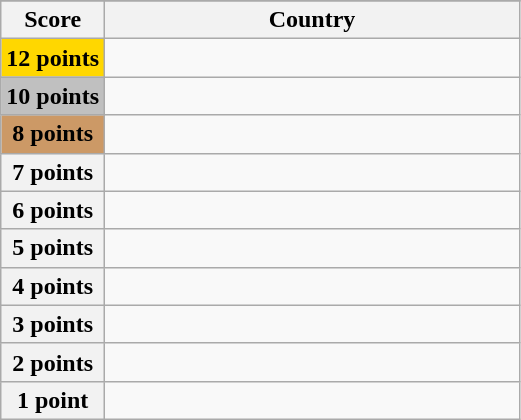<table class="wikitable">
<tr>
</tr>
<tr>
<th scope="col" width="20%">Score</th>
<th scope="col">Country</th>
</tr>
<tr>
<th scope="row" style="background:gold">12 points</th>
<td></td>
</tr>
<tr>
<th scope="row" style="background:silver">10 points</th>
<td></td>
</tr>
<tr>
<th scope="row" style="background:#CC9966">8 points</th>
<td></td>
</tr>
<tr>
<th scope="row">7 points</th>
<td></td>
</tr>
<tr>
<th scope="row">6 points</th>
<td></td>
</tr>
<tr>
<th scope="row">5 points</th>
<td></td>
</tr>
<tr>
<th scope="row">4 points</th>
<td></td>
</tr>
<tr>
<th scope="row">3 points</th>
<td></td>
</tr>
<tr>
<th scope="row">2 points</th>
<td></td>
</tr>
<tr>
<th scope="row">1 point</th>
<td></td>
</tr>
</table>
